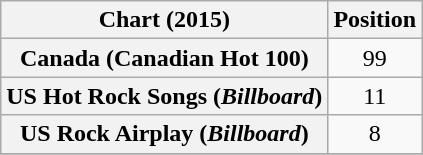<table class="wikitable plainrowheaders sortable" style="text-align:center">
<tr>
<th>Chart (2015)</th>
<th>Position</th>
</tr>
<tr>
<th scope="row">Canada (Canadian Hot 100)</th>
<td>99</td>
</tr>
<tr>
<th scope="row">US Hot Rock Songs (<em>Billboard</em>)</th>
<td>11</td>
</tr>
<tr>
<th scope="row">US Rock Airplay (<em>Billboard</em>)</th>
<td>8</td>
</tr>
<tr>
</tr>
</table>
